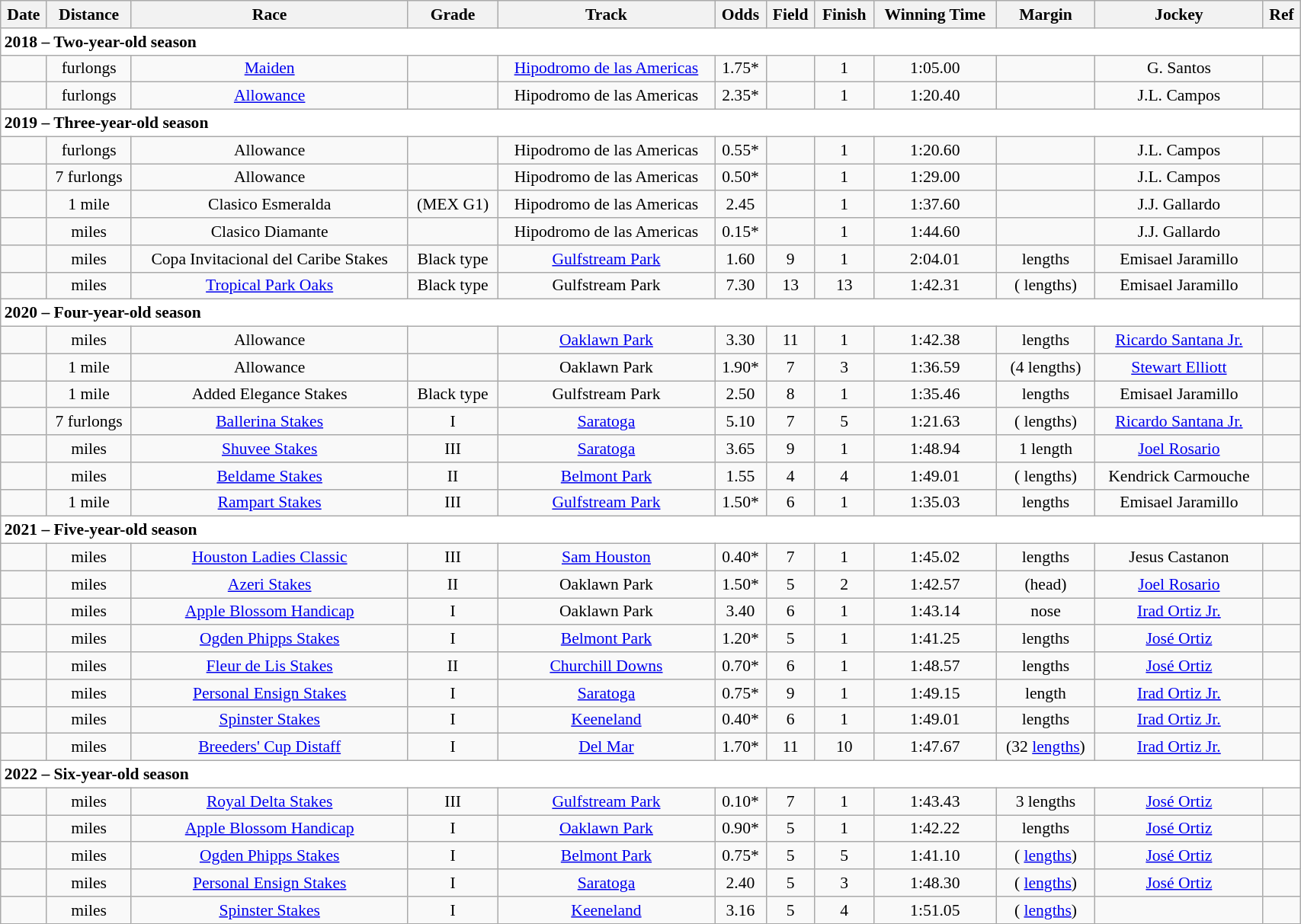<table class = "wikitable sortable" style="text-align:center; width:90%; font-size:90%">
<tr>
<th scope="col">Date</th>
<th scope="col">Distance</th>
<th scope="col">Race</th>
<th scope="col">Grade</th>
<th scope="col">Track</th>
<th scope="col">Odds</th>
<th scope="col">Field</th>
<th scope="col">Finish</th>
<th scope="col">Winning Time</th>
<th scope="col">Margin</th>
<th scope="col">Jockey</th>
<th scope="col" class="unsortable">Ref</th>
</tr>
<tr style="background-color:white">
<td align="left" colspan=12><strong>2018 – Two-year-old season</strong></td>
</tr>
<tr>
<td></td>
<td> furlongs</td>
<td><a href='#'>Maiden</a></td>
<td></td>
<td><a href='#'>Hipodromo de las Americas</a></td>
<td>1.75*</td>
<td></td>
<td>1</td>
<td>1:05.00</td>
<td></td>
<td>G. Santos</td>
<td></td>
</tr>
<tr>
<td></td>
<td> furlongs</td>
<td><a href='#'>Allowance</a></td>
<td></td>
<td>Hipodromo de las Americas</td>
<td>2.35*</td>
<td></td>
<td>1</td>
<td>1:20.40</td>
<td></td>
<td>J.L. Campos</td>
<td></td>
</tr>
<tr style="background-color:white">
<td align="left" colspan=12><strong>2019 – Three-year-old season</strong></td>
</tr>
<tr>
<td></td>
<td> furlongs</td>
<td>Allowance</td>
<td></td>
<td>Hipodromo de las Americas</td>
<td>0.55*</td>
<td></td>
<td>1</td>
<td>1:20.60</td>
<td></td>
<td>J.L. Campos</td>
<td></td>
</tr>
<tr>
<td></td>
<td>7 furlongs</td>
<td>Allowance</td>
<td></td>
<td>Hipodromo de las Americas</td>
<td>0.50*</td>
<td></td>
<td>1</td>
<td>1:29.00</td>
<td></td>
<td>J.L. Campos</td>
<td></td>
</tr>
<tr>
<td></td>
<td>1 mile</td>
<td>Clasico Esmeralda</td>
<td> (MEX G1)</td>
<td>Hipodromo de las Americas</td>
<td>2.45</td>
<td></td>
<td>1</td>
<td>1:37.60</td>
<td></td>
<td>J.J. Gallardo</td>
<td></td>
</tr>
<tr>
<td></td>
<td> miles</td>
<td>Clasico Diamante</td>
<td></td>
<td>Hipodromo de las Americas</td>
<td>0.15*</td>
<td></td>
<td>1</td>
<td>1:44.60</td>
<td></td>
<td>J.J. Gallardo</td>
<td></td>
</tr>
<tr>
<td></td>
<td> miles</td>
<td>Copa Invitacional del Caribe Stakes</td>
<td>Black type</td>
<td><a href='#'>Gulfstream Park</a></td>
<td>1.60</td>
<td>9</td>
<td>1</td>
<td>2:04.01</td>
<td> lengths</td>
<td>Emisael Jaramillo</td>
<td></td>
</tr>
<tr>
<td></td>
<td> miles</td>
<td><a href='#'>Tropical Park Oaks</a></td>
<td>Black type</td>
<td>Gulfstream Park</td>
<td>7.30</td>
<td>13</td>
<td>13</td>
<td>1:42.31</td>
<td>( lengths)</td>
<td>Emisael Jaramillo</td>
<td></td>
</tr>
<tr style="background-color:white">
<td align="left" colspan=12><strong>2020 – Four-year-old season</strong></td>
</tr>
<tr>
<td></td>
<td> miles</td>
<td>Allowance</td>
<td></td>
<td><a href='#'>Oaklawn Park</a></td>
<td>3.30</td>
<td>11</td>
<td>1</td>
<td>1:42.38</td>
<td>  lengths</td>
<td><a href='#'>Ricardo Santana Jr.</a></td>
<td></td>
</tr>
<tr>
<td></td>
<td> 1 mile</td>
<td>Allowance</td>
<td></td>
<td>Oaklawn Park</td>
<td>1.90*</td>
<td>7</td>
<td>3</td>
<td>1:36.59</td>
<td>(4 lengths)</td>
<td><a href='#'>Stewart Elliott</a></td>
<td></td>
</tr>
<tr>
<td></td>
<td> 1 mile</td>
<td>Added Elegance Stakes</td>
<td>Black type</td>
<td>Gulfstream Park</td>
<td>2.50</td>
<td>8</td>
<td>1</td>
<td>1:35.46</td>
<td> lengths</td>
<td>Emisael Jaramillo</td>
<td></td>
</tr>
<tr>
<td></td>
<td> 7 furlongs</td>
<td><a href='#'>Ballerina Stakes</a></td>
<td>I</td>
<td><a href='#'>Saratoga</a></td>
<td>5.10</td>
<td>7</td>
<td>5</td>
<td>1:21.63</td>
<td>( lengths)</td>
<td><a href='#'>Ricardo Santana Jr.</a></td>
<td></td>
</tr>
<tr>
<td></td>
<td> miles</td>
<td><a href='#'>Shuvee Stakes</a></td>
<td>III</td>
<td><a href='#'>Saratoga</a></td>
<td>3.65</td>
<td>9</td>
<td>1</td>
<td>1:48.94</td>
<td>1 length</td>
<td><a href='#'>Joel Rosario</a></td>
<td></td>
</tr>
<tr>
<td></td>
<td> miles</td>
<td><a href='#'>Beldame Stakes</a></td>
<td>II</td>
<td><a href='#'>Belmont Park</a></td>
<td>1.55</td>
<td>4</td>
<td>4</td>
<td>1:49.01</td>
<td>( lengths)</td>
<td>Kendrick Carmouche</td>
<td></td>
</tr>
<tr>
<td></td>
<td>1 mile</td>
<td><a href='#'>Rampart Stakes</a></td>
<td>III</td>
<td><a href='#'>Gulfstream Park</a></td>
<td>1.50*</td>
<td>6</td>
<td>1</td>
<td>1:35.03</td>
<td> lengths</td>
<td>Emisael Jaramillo</td>
<td></td>
</tr>
<tr style="background-color:white">
<td align="left" colspan=12><strong>2021 – Five-year-old season</strong></td>
</tr>
<tr>
<td></td>
<td> miles</td>
<td><a href='#'>Houston Ladies Classic</a></td>
<td>III</td>
<td><a href='#'>Sam Houston</a></td>
<td>0.40*</td>
<td>7</td>
<td>1</td>
<td>1:45.02</td>
<td> lengths</td>
<td>Jesus Castanon</td>
<td></td>
</tr>
<tr>
<td></td>
<td> miles</td>
<td><a href='#'>Azeri Stakes</a></td>
<td>II</td>
<td>Oaklawn Park</td>
<td>1.50*</td>
<td>5</td>
<td>2</td>
<td>1:42.57</td>
<td>(head)</td>
<td><a href='#'>Joel Rosario</a></td>
<td></td>
</tr>
<tr>
<td></td>
<td> miles</td>
<td><a href='#'>Apple Blossom Handicap</a></td>
<td>I</td>
<td>Oaklawn Park</td>
<td>3.40</td>
<td>6</td>
<td>1</td>
<td>1:43.14</td>
<td>nose</td>
<td><a href='#'>Irad Ortiz Jr.</a></td>
<td></td>
</tr>
<tr>
<td></td>
<td> miles</td>
<td><a href='#'>Ogden Phipps Stakes</a></td>
<td>I</td>
<td><a href='#'>Belmont Park</a></td>
<td>1.20*</td>
<td>5</td>
<td>1</td>
<td>1:41.25</td>
<td> lengths</td>
<td><a href='#'>José Ortiz</a></td>
<td></td>
</tr>
<tr>
<td></td>
<td> miles</td>
<td><a href='#'>Fleur de Lis Stakes</a></td>
<td>II</td>
<td><a href='#'>Churchill Downs</a></td>
<td>0.70*</td>
<td>6</td>
<td>1</td>
<td>1:48.57</td>
<td> lengths</td>
<td><a href='#'>José Ortiz</a></td>
<td></td>
</tr>
<tr>
<td></td>
<td> miles</td>
<td><a href='#'>Personal Ensign Stakes</a></td>
<td>I</td>
<td><a href='#'>Saratoga</a></td>
<td>0.75*</td>
<td>9</td>
<td>1</td>
<td>1:49.15</td>
<td> length</td>
<td><a href='#'>Irad Ortiz Jr.</a></td>
<td></td>
</tr>
<tr>
<td></td>
<td> miles</td>
<td><a href='#'>Spinster Stakes</a></td>
<td>I</td>
<td><a href='#'>Keeneland</a></td>
<td>0.40*</td>
<td>6</td>
<td>1</td>
<td>1:49.01</td>
<td> lengths</td>
<td><a href='#'>Irad Ortiz Jr.</a></td>
<td></td>
</tr>
<tr>
<td></td>
<td>  miles</td>
<td><a href='#'>Breeders' Cup Distaff</a></td>
<td>I</td>
<td><a href='#'>Del Mar</a></td>
<td>1.70*</td>
<td>11</td>
<td>10</td>
<td>1:47.67</td>
<td>(32 <a href='#'>lengths</a>)</td>
<td><a href='#'>Irad Ortiz Jr.</a></td>
<td></td>
</tr>
<tr style="background-color:white">
<td align="left" colspan=12><strong>2022 – Six-year-old season</strong></td>
</tr>
<tr>
<td></td>
<td> miles</td>
<td><a href='#'>Royal Delta Stakes</a></td>
<td>III</td>
<td><a href='#'>Gulfstream Park</a></td>
<td>0.10*</td>
<td>7</td>
<td>1</td>
<td>1:43.43</td>
<td>3 lengths</td>
<td><a href='#'>José Ortiz</a></td>
<td></td>
</tr>
<tr>
<td></td>
<td> miles</td>
<td><a href='#'>Apple Blossom Handicap</a></td>
<td>I</td>
<td><a href='#'>Oaklawn Park</a></td>
<td>0.90*</td>
<td>5</td>
<td>1</td>
<td>1:42.22</td>
<td>lengths</td>
<td><a href='#'>José Ortiz</a></td>
<td></td>
</tr>
<tr>
<td></td>
<td>  miles</td>
<td><a href='#'>Ogden Phipps Stakes</a></td>
<td>I</td>
<td><a href='#'>Belmont Park</a></td>
<td>0.75*</td>
<td>5</td>
<td>5</td>
<td>1:41.10</td>
<td>( <a href='#'>lengths</a>)</td>
<td><a href='#'>José Ortiz</a></td>
<td></td>
</tr>
<tr>
<td></td>
<td> miles</td>
<td><a href='#'>Personal Ensign Stakes</a></td>
<td>I</td>
<td><a href='#'>Saratoga</a></td>
<td>2.40</td>
<td>5</td>
<td>3</td>
<td>1:48.30</td>
<td>( <a href='#'>lengths</a>)</td>
<td><a href='#'>José Ortiz</a></td>
<td></td>
</tr>
<tr>
<td></td>
<td> miles</td>
<td><a href='#'>Spinster Stakes</a></td>
<td>I</td>
<td><a href='#'>Keeneland</a></td>
<td>3.16</td>
<td>5</td>
<td>4</td>
<td>1:51.05</td>
<td>( <a href='#'>lengths</a>)</td>
<td></td>
<td></td>
</tr>
</table>
